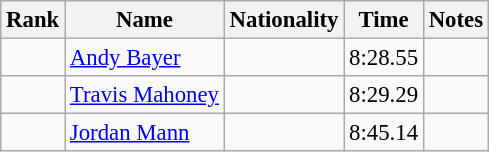<table class="wikitable sortable" style="text-align:center;font-size:95%">
<tr>
<th>Rank</th>
<th>Name</th>
<th>Nationality</th>
<th>Time</th>
<th>Notes</th>
</tr>
<tr>
<td></td>
<td align=left><a href='#'>Andy Bayer</a></td>
<td align=left></td>
<td>8:28.55</td>
<td></td>
</tr>
<tr>
<td></td>
<td align=left><a href='#'>Travis Mahoney</a></td>
<td align=left></td>
<td>8:29.29</td>
<td></td>
</tr>
<tr>
<td></td>
<td align=left><a href='#'>Jordan Mann</a></td>
<td align=left></td>
<td>8:45.14</td>
<td></td>
</tr>
</table>
